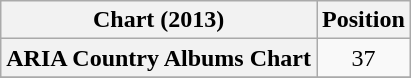<table class="wikitable sortable plainrowheaders" style="text-align:center">
<tr>
<th scope="col">Chart (2013)</th>
<th scope="col">Position</th>
</tr>
<tr>
<th scope="row">ARIA Country Albums Chart</th>
<td>37</td>
</tr>
<tr>
</tr>
</table>
